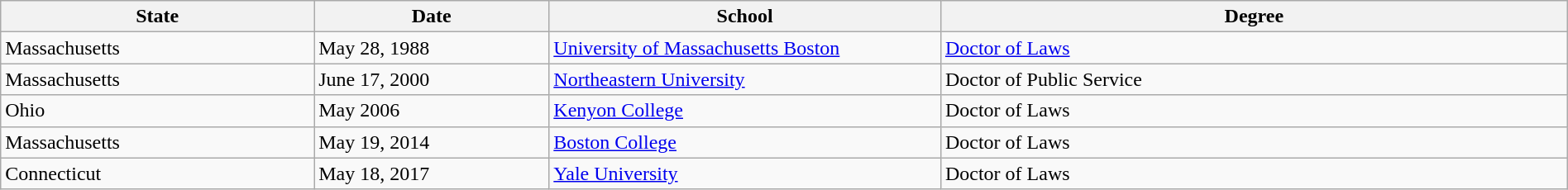<table class="wikitable" style="width:100%;">
<tr>
<th style="width:20%;">State</th>
<th style="width:15%;">Date</th>
<th style="width:25%;">School</th>
<th style="width:40%;">Degree</th>
</tr>
<tr>
<td>Massachusetts</td>
<td>May 28, 1988</td>
<td><a href='#'>University of Massachusetts Boston</a></td>
<td><a href='#'>Doctor of Laws</a></td>
</tr>
<tr>
<td>Massachusetts</td>
<td>June 17, 2000</td>
<td><a href='#'>Northeastern University</a></td>
<td>Doctor of Public Service</td>
</tr>
<tr>
<td>Ohio</td>
<td>May 2006</td>
<td><a href='#'>Kenyon College</a></td>
<td>Doctor of Laws</td>
</tr>
<tr>
<td>Massachusetts</td>
<td>May 19, 2014</td>
<td><a href='#'>Boston College</a></td>
<td>Doctor of Laws</td>
</tr>
<tr>
<td>Connecticut</td>
<td>May 18, 2017</td>
<td><a href='#'>Yale University</a></td>
<td>Doctor of Laws</td>
</tr>
</table>
